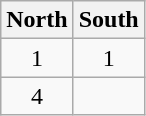<table class="wikitable" style="text-align:center; float:left; margin-right:1.0em">
<tr>
<th>North</th>
<th>South</th>
</tr>
<tr>
<td>1</td>
<td>1</td>
</tr>
<tr>
<td>4</td>
<td></td>
</tr>
</table>
